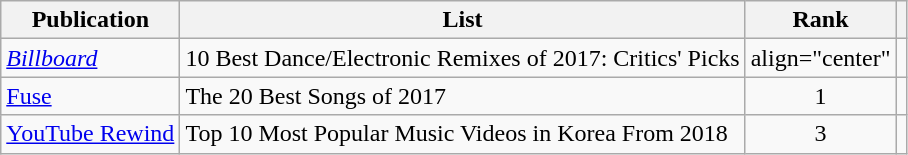<table class="wikitable plainrowheaders sortable">
<tr>
<th>Publication</th>
<th>List</th>
<th>Rank</th>
<th></th>
</tr>
<tr>
<td><em><a href='#'>Billboard</a></em></td>
<td>10 Best Dance/Electronic Remixes of 2017: Critics' Picks</td>
<td>align="center" </td>
<td style="text-align:center;"></td>
</tr>
<tr>
<td><a href='#'>Fuse</a></td>
<td>The 20 Best Songs of 2017</td>
<td align="center">1</td>
<td style="text-align:center;"></td>
</tr>
<tr>
<td><a href='#'>YouTube Rewind</a></td>
<td>Top 10 Most Popular Music Videos in Korea From 2018</td>
<td align="center">3</td>
<td style="text-align:center;"></td>
</tr>
</table>
